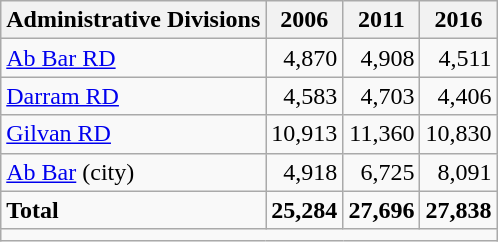<table class="wikitable">
<tr>
<th>Administrative Divisions</th>
<th>2006</th>
<th>2011</th>
<th>2016</th>
</tr>
<tr>
<td><a href='#'>Ab Bar RD</a></td>
<td style="text-align: right;">4,870</td>
<td style="text-align: right;">4,908</td>
<td style="text-align: right;">4,511</td>
</tr>
<tr>
<td><a href='#'>Darram RD</a></td>
<td style="text-align: right;">4,583</td>
<td style="text-align: right;">4,703</td>
<td style="text-align: right;">4,406</td>
</tr>
<tr>
<td><a href='#'>Gilvan RD</a></td>
<td style="text-align: right;">10,913</td>
<td style="text-align: right;">11,360</td>
<td style="text-align: right;">10,830</td>
</tr>
<tr>
<td><a href='#'>Ab Bar</a> (city)</td>
<td style="text-align: right;">4,918</td>
<td style="text-align: right;">6,725</td>
<td style="text-align: right;">8,091</td>
</tr>
<tr>
<td><strong>Total</strong></td>
<td style="text-align: right;"><strong>25,284</strong></td>
<td style="text-align: right;"><strong>27,696</strong></td>
<td style="text-align: right;"><strong>27,838</strong></td>
</tr>
<tr>
<td colspan=4></td>
</tr>
</table>
